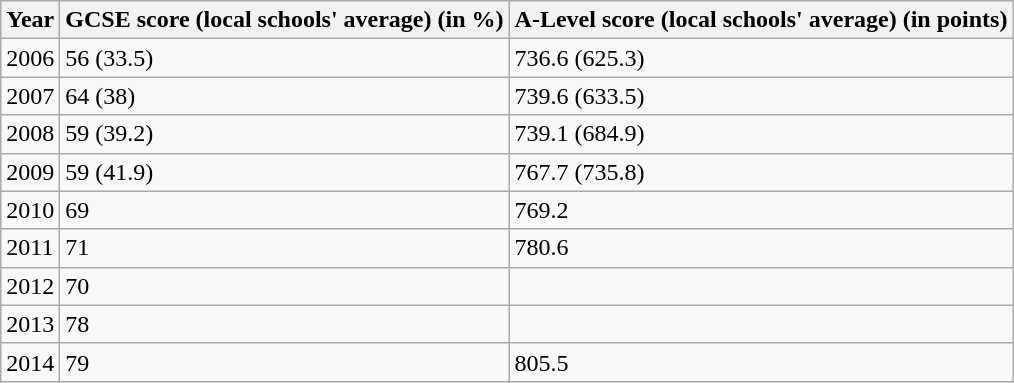<table class="wikitable" border="1">
<tr>
<th>Year</th>
<th>GCSE score (local schools' average) (in %)</th>
<th>A-Level score (local schools' average) (in points)</th>
</tr>
<tr>
<td>2006</td>
<td>56 (33.5)</td>
<td>736.6 (625.3)</td>
</tr>
<tr>
<td>2007</td>
<td>64 (38)</td>
<td>739.6 (633.5)</td>
</tr>
<tr>
<td>2008</td>
<td>59 (39.2)</td>
<td>739.1 (684.9)</td>
</tr>
<tr>
<td>2009</td>
<td>59 (41.9)</td>
<td>767.7 (735.8)</td>
</tr>
<tr>
<td>2010</td>
<td>69</td>
<td>769.2</td>
</tr>
<tr>
<td>2011</td>
<td>71</td>
<td>780.6</td>
</tr>
<tr>
<td>2012</td>
<td>70</td>
<td></td>
</tr>
<tr>
<td>2013</td>
<td>78</td>
<td></td>
</tr>
<tr>
<td>2014</td>
<td>79</td>
<td>805.5</td>
</tr>
</table>
